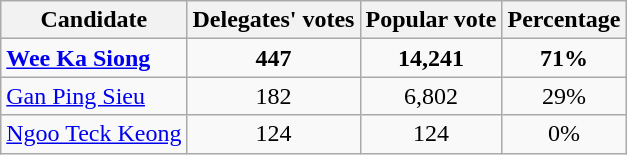<table class=wikitable style=text-align:center>
<tr>
<th>Candidate</th>
<th>Delegates' votes</th>
<th>Popular vote</th>
<th>Percentage</th>
</tr>
<tr>
<td align=left><strong><a href='#'>Wee Ka Siong</a></strong></td>
<td><strong>447</strong></td>
<td><strong>14,241</strong></td>
<td><strong>71%</strong></td>
</tr>
<tr>
<td align=left><a href='#'>Gan Ping Sieu</a></td>
<td>182</td>
<td>6,802</td>
<td>29%</td>
</tr>
<tr>
<td align=left><a href='#'>Ngoo Teck Keong</a></td>
<td>124</td>
<td>124</td>
<td>0%</td>
</tr>
</table>
